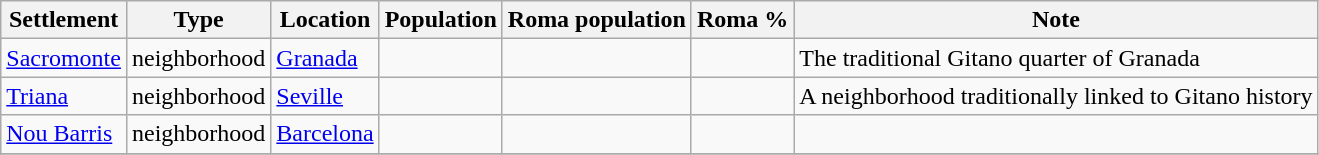<table class="wikitable">
<tr>
<th>Settlement</th>
<th>Type</th>
<th>Location</th>
<th>Population</th>
<th>Roma population</th>
<th>Roma %</th>
<th>Note</th>
</tr>
<tr>
<td><a href='#'>Sacromonte</a></td>
<td>neighborhood</td>
<td><a href='#'>Granada</a></td>
<td></td>
<td></td>
<td></td>
<td>The traditional Gitano quarter of Granada</td>
</tr>
<tr>
<td><a href='#'>Triana</a></td>
<td>neighborhood</td>
<td><a href='#'>Seville</a></td>
<td></td>
<td></td>
<td></td>
<td>A neighborhood traditionally linked to Gitano history</td>
</tr>
<tr>
<td><a href='#'>Nou Barris</a></td>
<td>neighborhood</td>
<td><a href='#'>Barcelona</a></td>
<td></td>
<td></td>
<td></td>
<td></td>
</tr>
<tr>
</tr>
</table>
